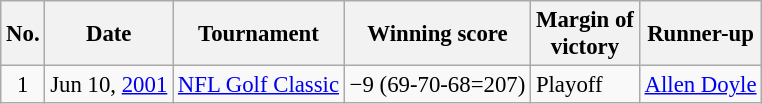<table class="wikitable" style="font-size:95%;">
<tr>
<th>No.</th>
<th>Date</th>
<th>Tournament</th>
<th>Winning score</th>
<th>Margin of<br>victory</th>
<th>Runner-up</th>
</tr>
<tr>
<td align=center>1</td>
<td align=right>Jun 10, <a href='#'>2001</a></td>
<td><a href='#'>NFL Golf Classic</a></td>
<td>−9 (69-70-68=207)</td>
<td>Playoff</td>
<td> <a href='#'>Allen Doyle</a></td>
</tr>
</table>
